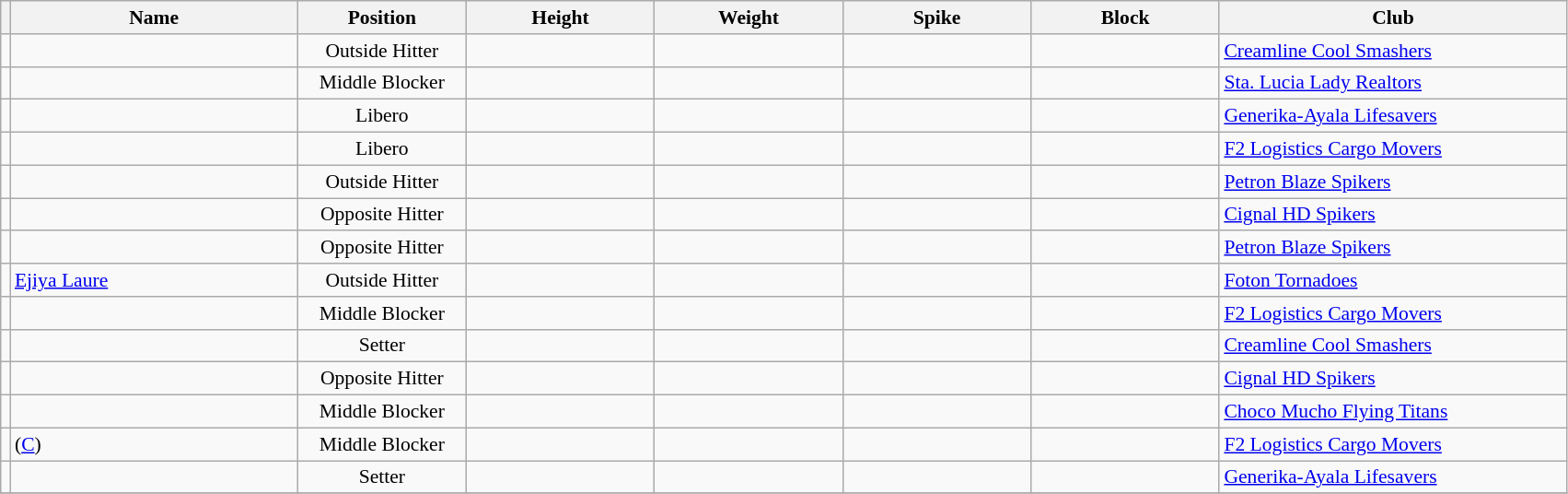<table class="wikitable sortable" style="font-size:90%; text-align:center;">
<tr>
<th></th>
<th style="width:14em">Name</th>
<th style="width:8em">Position</th>
<th style="width:9em">Height</th>
<th style="width:9em">Weight</th>
<th style="width:9em">Spike</th>
<th style="width:9em">Block</th>
<th style="width:17em">Club</th>
</tr>
<tr align=center>
<td></td>
<td align=left></td>
<td>Outside Hitter</td>
<td></td>
<td></td>
<td></td>
<td></td>
<td align=left> <a href='#'>Creamline Cool Smashers</a></td>
</tr>
<tr align=center>
<td></td>
<td align=left></td>
<td>Middle Blocker</td>
<td></td>
<td></td>
<td></td>
<td></td>
<td align=left> <a href='#'>Sta. Lucia Lady Realtors</a></td>
</tr>
<tr align=center>
<td></td>
<td align=left></td>
<td>Libero</td>
<td></td>
<td></td>
<td></td>
<td></td>
<td align=left> <a href='#'>Generika-Ayala Lifesavers</a></td>
</tr>
<tr align=center>
<td></td>
<td align=left></td>
<td>Libero</td>
<td></td>
<td></td>
<td></td>
<td></td>
<td align=left> <a href='#'>F2 Logistics Cargo Movers</a></td>
</tr>
<tr align=center>
<td></td>
<td align=left></td>
<td>Outside Hitter</td>
<td></td>
<td></td>
<td></td>
<td></td>
<td align=left> <a href='#'>Petron Blaze Spikers</a></td>
</tr>
<tr align=center>
<td></td>
<td align=left></td>
<td>Opposite Hitter</td>
<td></td>
<td></td>
<td></td>
<td></td>
<td align=left> <a href='#'>Cignal HD Spikers</a></td>
</tr>
<tr align=center>
<td></td>
<td align=left></td>
<td>Opposite Hitter</td>
<td></td>
<td></td>
<td></td>
<td></td>
<td align=left> <a href='#'>Petron Blaze Spikers</a></td>
</tr>
<tr align=center>
<td></td>
<td align=left><a href='#'>Ejiya Laure</a></td>
<td>Outside Hitter</td>
<td></td>
<td></td>
<td></td>
<td></td>
<td align=left> <a href='#'>Foton Tornadoes</a></td>
</tr>
<tr align=center>
<td></td>
<td align=left></td>
<td>Middle Blocker</td>
<td></td>
<td></td>
<td></td>
<td></td>
<td align=left> <a href='#'>F2 Logistics Cargo Movers</a></td>
</tr>
<tr align=center>
<td></td>
<td align=left></td>
<td>Setter</td>
<td></td>
<td></td>
<td></td>
<td></td>
<td align=left> <a href='#'>Creamline Cool Smashers</a></td>
</tr>
<tr align=center>
<td></td>
<td align=left></td>
<td>Opposite Hitter</td>
<td></td>
<td></td>
<td></td>
<td></td>
<td align=left> <a href='#'>Cignal HD Spikers</a></td>
</tr>
<tr align=center>
<td></td>
<td align=left></td>
<td>Middle Blocker</td>
<td></td>
<td></td>
<td></td>
<td></td>
<td align=left> <a href='#'>Choco Mucho Flying Titans</a></td>
</tr>
<tr align=center>
<td></td>
<td align=left> (<a href='#'>C</a>)</td>
<td>Middle Blocker</td>
<td></td>
<td></td>
<td></td>
<td></td>
<td align=left> <a href='#'>F2 Logistics Cargo Movers</a></td>
</tr>
<tr align=center>
<td></td>
<td align=left></td>
<td>Setter</td>
<td></td>
<td></td>
<td></td>
<td></td>
<td align=left> <a href='#'>Generika-Ayala Lifesavers</a></td>
</tr>
<tr>
</tr>
</table>
